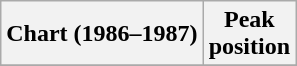<table class="wikitable sortable">
<tr>
<th align="left">Chart (1986–1987)</th>
<th align="center">Peak<br>position</th>
</tr>
<tr>
</tr>
</table>
